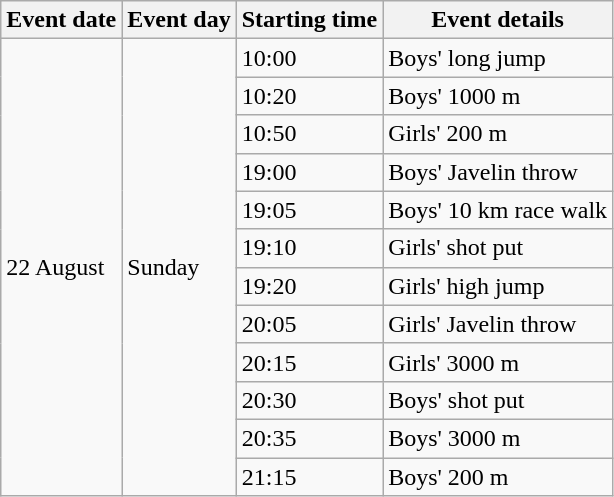<table class="wikitable">
<tr>
<th>Event date</th>
<th>Event day</th>
<th>Starting time</th>
<th>Event details</th>
</tr>
<tr>
<td rowspan=12>22 August</td>
<td rowspan=12>Sunday</td>
<td>10:00</td>
<td>Boys' long jump</td>
</tr>
<tr>
<td>10:20</td>
<td>Boys' 1000 m</td>
</tr>
<tr>
<td>10:50</td>
<td>Girls' 200 m</td>
</tr>
<tr>
<td>19:00</td>
<td>Boys' Javelin throw</td>
</tr>
<tr>
<td>19:05</td>
<td>Boys' 10 km race walk</td>
</tr>
<tr>
<td>19:10</td>
<td>Girls' shot put</td>
</tr>
<tr>
<td>19:20</td>
<td>Girls' high jump</td>
</tr>
<tr>
<td>20:05</td>
<td>Girls' Javelin throw</td>
</tr>
<tr>
<td>20:15</td>
<td>Girls' 3000 m</td>
</tr>
<tr>
<td>20:30</td>
<td>Boys' shot put</td>
</tr>
<tr>
<td>20:35</td>
<td>Boys' 3000 m</td>
</tr>
<tr>
<td>21:15</td>
<td>Boys' 200 m</td>
</tr>
</table>
